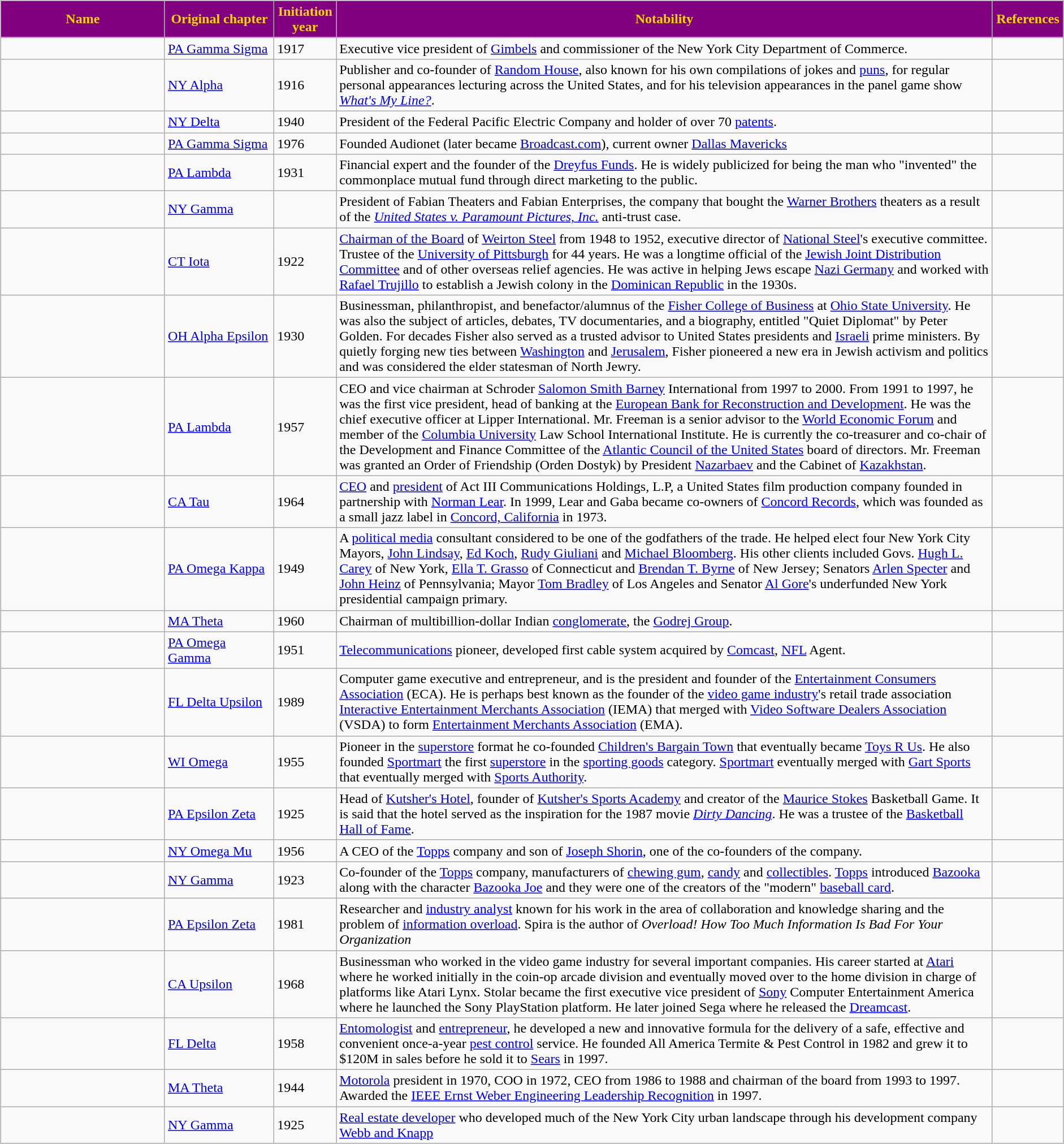<table style="width:100%;">
<tr valign="top">
<td style="width:100%;"><br><table class="wikitable sortable" style="width:100%;">
<tr>
<th style="width:15%; background:purple; color:gold;">Name</th>
<th style="width:10%; background:purple; color:gold;">Original chapter</th>
<th style="width:5%; background:purple; color:gold;">Initiation<br>year</th>
<th class="unsortable" style="width:60%; background:purple; color:gold;">Notability</th>
<th class="unsortable" style="width:5%; background:purple; color:gold;">References</th>
</tr>
<tr>
<td></td>
<td><a href='#'>PA Gamma Sigma</a></td>
<td>1917</td>
<td>Executive vice president of <a href='#'>Gimbels</a> and commissioner of the New York City Department of Commerce.</td>
<td></td>
</tr>
<tr>
<td></td>
<td><a href='#'>NY Alpha</a></td>
<td>1916</td>
<td>Publisher and co-founder of <a href='#'>Random House</a>, also known for his own compilations of jokes and <a href='#'>puns</a>, for regular personal appearances lecturing across the United States, and for his television appearances in the panel game show <em><a href='#'>What's My Line?</a></em>.</td>
<td></td>
</tr>
<tr>
<td></td>
<td><a href='#'>NY Delta</a></td>
<td>1940</td>
<td>President of the Federal Pacific Electric Company and holder of over 70 <a href='#'>patents</a>.</td>
<td></td>
</tr>
<tr>
<td></td>
<td><a href='#'>PA Gamma Sigma</a></td>
<td>1976</td>
<td>Founded Audionet (later became <a href='#'>Broadcast.com</a>), current owner <a href='#'>Dallas Mavericks</a></td>
<td></td>
</tr>
<tr>
<td></td>
<td><a href='#'>PA Lambda</a></td>
<td>1931</td>
<td>Financial expert and the founder of the <a href='#'>Dreyfus Funds</a>. He is widely publicized for being the man who "invented" the commonplace mutual fund through direct marketing to the public.</td>
<td></td>
</tr>
<tr>
<td></td>
<td><a href='#'>NY Gamma</a></td>
<td></td>
<td>President of Fabian Theaters and Fabian Enterprises, the company that bought the <a href='#'>Warner Brothers</a> theaters as a result of the <em><a href='#'>United States v. Paramount Pictures, Inc.</a></em> anti-trust case.</td>
<td></td>
</tr>
<tr>
<td> <small><br></small></td>
<td><a href='#'>CT Iota</a></td>
<td>1922</td>
<td><a href='#'>Chairman of the Board</a> of <a href='#'>Weirton Steel</a> from 1948 to 1952, executive director of <a href='#'>National Steel</a>'s executive committee. Trustee of the <a href='#'>University of Pittsburgh</a> for 44 years. He was a longtime official of the <a href='#'>Jewish Joint Distribution Committee</a> and of other overseas relief agencies. He was active in helping Jews escape <a href='#'>Nazi Germany</a> and worked with <a href='#'>Rafael Trujillo</a> to establish a Jewish colony in the <a href='#'>Dominican Republic</a> in the 1930s.</td>
<td></td>
</tr>
<tr>
<td> <small><br></small></td>
<td><a href='#'>OH Alpha Epsilon</a></td>
<td>1930</td>
<td>Businessman, philanthropist, and benefactor/alumnus of the <a href='#'>Fisher College of Business</a> at <a href='#'>Ohio State University</a>. He was also the subject of articles, debates, TV documentaries, and a biography, entitled "Quiet Diplomat" by Peter Golden. For decades Fisher also served as a trusted advisor to United States presidents and <a href='#'>Israeli</a> prime ministers. By quietly forging new ties between <a href='#'>Washington</a> and <a href='#'>Jerusalem</a>, Fisher pioneered a new era in Jewish activism and politics and was considered the elder statesman of North Jewry.</td>
<td></td>
</tr>
<tr>
<td></td>
<td><a href='#'>PA Lambda</a></td>
<td>1957</td>
<td>CEO and vice chairman at Schroder <a href='#'>Salomon Smith Barney</a> International from 1997 to 2000. From 1991 to 1997, he was the first vice president, head of banking at the <a href='#'>European Bank for Reconstruction and Development</a>. He was the chief executive officer at Lipper International. Mr. Freeman is a senior advisor to the <a href='#'>World Economic Forum</a> and member of the <a href='#'>Columbia University</a> Law School International Institute. He is currently the co-treasurer and co-chair of the Development and Finance Committee of the <a href='#'>Atlantic Council of the United States</a> board of directors. Mr. Freeman was granted an Order of Friendship (Orden Dostyk) by President <a href='#'>Nazarbaev</a> and the Cabinet of <a href='#'>Kazakhstan</a>.</td>
<td></td>
</tr>
<tr>
<td></td>
<td><a href='#'>CA Tau</a></td>
<td>1964</td>
<td><a href='#'>CEO</a> and <a href='#'>president</a> of Act III Communications Holdings, L.P, a United States film production company founded in partnership with <a href='#'>Norman Lear</a>. In 1999, Lear and Gaba became co-owners of <a href='#'>Concord Records</a>, which was founded as a small jazz label in <a href='#'>Concord, California</a> in 1973.</td>
<td></td>
</tr>
<tr>
<td></td>
<td><a href='#'>PA Omega Kappa</a></td>
<td>1949</td>
<td>A <a href='#'>political media</a> consultant considered to be one of the godfathers of the trade. He helped elect four New York City Mayors, <a href='#'>John Lindsay</a>, <a href='#'>Ed Koch</a>, <a href='#'>Rudy Giuliani</a> and <a href='#'>Michael Bloomberg</a>. His other clients included Govs. <a href='#'>Hugh L. Carey</a> of New York, <a href='#'>Ella T. Grasso</a> of Connecticut and <a href='#'>Brendan T. Byrne</a> of New Jersey; Senators <a href='#'>Arlen Specter</a> and <a href='#'>John Heinz</a> of Pennsylvania; Mayor <a href='#'>Tom Bradley</a> of Los Angeles and Senator <a href='#'>Al Gore</a>'s underfunded New York presidential campaign primary.</td>
<td></td>
</tr>
<tr>
<td></td>
<td><a href='#'>MA Theta</a></td>
<td>1960</td>
<td>Chairman of multibillion-dollar Indian <a href='#'>conglomerate</a>, the <a href='#'>Godrej Group</a>.</td>
<td></td>
</tr>
<tr>
<td></td>
<td><a href='#'>PA Omega Gamma</a></td>
<td>1951</td>
<td><a href='#'>Telecommunications</a> pioneer, developed first cable system acquired by <a href='#'>Comcast</a>, <a href='#'>NFL</a> Agent.</td>
<td></td>
</tr>
<tr>
<td></td>
<td><a href='#'>FL Delta Upsilon</a></td>
<td>1989</td>
<td>Computer game executive and entrepreneur, and is the president and founder of the <a href='#'>Entertainment Consumers Association</a> (ECA). He is perhaps best known as the founder of the <a href='#'>video game industry</a>'s retail trade association <a href='#'>Interactive Entertainment Merchants Association</a> (IEMA) that merged with <a href='#'>Video Software Dealers Association</a> (VSDA) to form <a href='#'>Entertainment Merchants Association</a> (EMA).</td>
<td></td>
</tr>
<tr>
<td></td>
<td><a href='#'>WI Omega</a></td>
<td>1955</td>
<td>Pioneer in the <a href='#'>superstore</a> format he co-founded <a href='#'>Children's Bargain Town</a> that eventually became <a href='#'>Toys R Us</a>. He also founded <a href='#'>Sportmart</a> the first <a href='#'>superstore</a> in the <a href='#'>sporting goods</a> category. <a href='#'>Sportmart</a> eventually merged with <a href='#'>Gart Sports</a> that eventually merged with <a href='#'>Sports Authority</a>.</td>
<td></td>
</tr>
<tr>
<td></td>
<td><a href='#'>PA Epsilon Zeta</a></td>
<td>1925</td>
<td>Head of <a href='#'>Kutsher's Hotel</a>, founder of <a href='#'>Kutsher's Sports Academy</a> and creator of the <a href='#'>Maurice Stokes</a> Basketball Game. It is said that the hotel served as the inspiration for the 1987 movie <em><a href='#'>Dirty Dancing</a></em>. He was a trustee of the <a href='#'>Basketball Hall of Fame</a>.</td>
<td></td>
</tr>
<tr>
<td></td>
<td><a href='#'>NY Omega Mu</a></td>
<td>1956</td>
<td>A CEO of the <a href='#'>Topps</a> company and son of <a href='#'>Joseph Shorin</a>, one of the co-founders of the company.</td>
<td></td>
</tr>
<tr>
<td></td>
<td><a href='#'>NY Gamma</a></td>
<td>1923</td>
<td>Co-founder of the <a href='#'>Topps</a> company, manufacturers of <a href='#'>chewing gum</a>, <a href='#'>candy</a> and <a href='#'>collectibles</a>. <a href='#'>Topps</a> introduced <a href='#'>Bazooka</a> along with the character <a href='#'>Bazooka Joe</a> and they were one of the creators of the "modern" <a href='#'>baseball card</a>.</td>
<td></td>
</tr>
<tr>
<td></td>
<td><a href='#'>PA Epsilon Zeta</a></td>
<td>1981</td>
<td>Researcher and <a href='#'>industry analyst</a> known for his work in the area of collaboration and knowledge sharing and the problem of <a href='#'>information overload</a>. Spira is the author of <em>Overload! How Too Much Information Is Bad For Your Organization</em></td>
<td></td>
</tr>
<tr>
<td></td>
<td><a href='#'>CA Upsilon</a></td>
<td>1968</td>
<td>Businessman who worked in the video game industry for several important companies. His career started at <a href='#'>Atari</a> where he worked initially in the coin-op arcade division and eventually moved over to the home division in charge of platforms like Atari Lynx. Stolar became the first executive vice president of <a href='#'>Sony</a> Computer Entertainment America where he launched the Sony PlayStation platform. He later joined Sega where he released the <a href='#'>Dreamcast</a>.</td>
<td></td>
</tr>
<tr>
<td></td>
<td><a href='#'>FL Delta</a></td>
<td>1958</td>
<td><a href='#'>Entomologist</a> and <a href='#'>entrepreneur</a>, he developed a new and innovative formula for the delivery of a safe, effective and convenient once-a-year <a href='#'>pest control</a> service. He founded All America Termite & Pest Control in 1982 and grew it to $120M in sales before he sold it to <a href='#'>Sears</a> in 1997.</td>
<td></td>
</tr>
<tr>
<td></td>
<td><a href='#'>MA Theta</a></td>
<td>1944</td>
<td><a href='#'>Motorola</a> president in 1970, COO in 1972, CEO from 1986 to 1988 and chairman of the board from 1993 to 1997. Awarded the <a href='#'>IEEE Ernst Weber Engineering Leadership Recognition</a> in 1997.</td>
<td></td>
</tr>
<tr>
<td> <small><br></small></td>
<td><a href='#'>NY Gamma</a></td>
<td>1925</td>
<td><a href='#'>Real estate developer</a> who developed much of the New York City urban landscape through his development company <a href='#'>Webb and Knapp</a></td>
<td></td>
</tr>
</table>
</td>
<td><br>



</td>
</tr>
</table>
